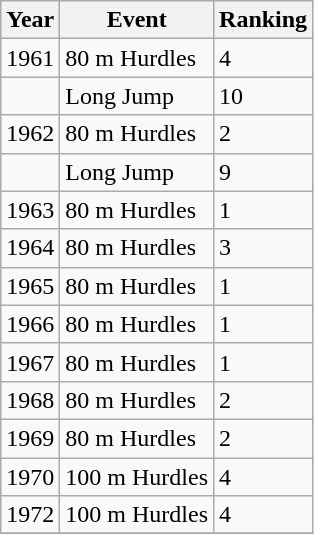<table class="wikitable">
<tr>
<th>Year</th>
<th>Event</th>
<th>Ranking</th>
</tr>
<tr>
<td>1961</td>
<td>80 m Hurdles</td>
<td>4</td>
</tr>
<tr>
<td></td>
<td>Long Jump</td>
<td>10</td>
</tr>
<tr>
<td>1962</td>
<td>80 m Hurdles</td>
<td>2</td>
</tr>
<tr>
<td></td>
<td>Long Jump</td>
<td>9</td>
</tr>
<tr>
<td>1963</td>
<td>80 m Hurdles</td>
<td>1</td>
</tr>
<tr>
<td>1964</td>
<td>80 m Hurdles</td>
<td>3</td>
</tr>
<tr>
<td>1965</td>
<td>80 m Hurdles</td>
<td>1</td>
</tr>
<tr>
<td>1966</td>
<td>80 m Hurdles</td>
<td>1</td>
</tr>
<tr>
<td>1967</td>
<td>80 m Hurdles</td>
<td>1</td>
</tr>
<tr>
<td>1968</td>
<td>80 m Hurdles</td>
<td>2</td>
</tr>
<tr>
<td>1969</td>
<td>80 m Hurdles</td>
<td>2</td>
</tr>
<tr>
<td>1970</td>
<td>100 m Hurdles</td>
<td>4</td>
</tr>
<tr>
<td>1972</td>
<td>100 m Hurdles</td>
<td>4</td>
</tr>
<tr>
</tr>
</table>
